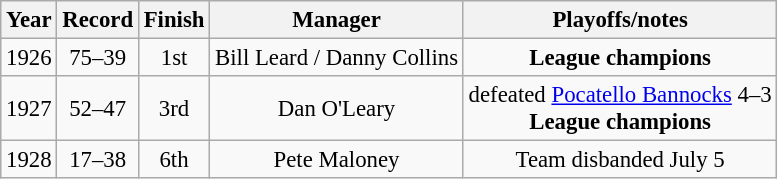<table class="wikitable" style="text-align:center; font-size: 95%;">
<tr>
<th>Year</th>
<th>Record</th>
<th>Finish</th>
<th>Manager</th>
<th>Playoffs/notes</th>
</tr>
<tr align=center>
<td>1926</td>
<td>75–39</td>
<td>1st</td>
<td>Bill Leard / Danny Collins</td>
<td><strong>League champions</strong></td>
</tr>
<tr align=center>
<td>1927</td>
<td>52–47</td>
<td>3rd</td>
<td>Dan O'Leary</td>
<td>defeated <a href='#'>Pocatello Bannocks</a> 4–3<br><strong>League champions</strong></td>
</tr>
<tr align=center>
<td>1928</td>
<td>17–38</td>
<td>6th</td>
<td>Pete Maloney</td>
<td>Team disbanded July 5</td>
</tr>
</table>
